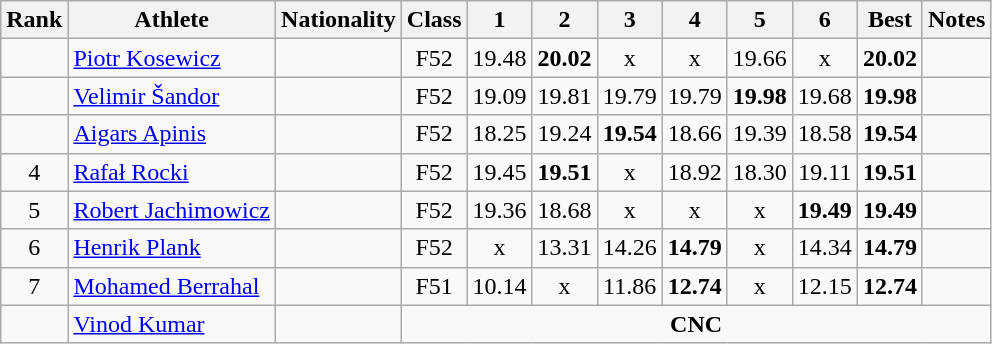<table class="wikitable sortable" style="text-align:center">
<tr>
<th>Rank</th>
<th>Athlete</th>
<th>Nationality</th>
<th>Class</th>
<th>1</th>
<th>2</th>
<th>3</th>
<th>4</th>
<th>5</th>
<th>6</th>
<th>Best</th>
<th>Notes</th>
</tr>
<tr>
<td></td>
<td align="left"><a href='#'>Piotr Kosewicz</a></td>
<td align="left"></td>
<td>F52</td>
<td>19.48</td>
<td><strong>20.02</strong></td>
<td>x</td>
<td>x</td>
<td>19.66</td>
<td>x</td>
<td><strong>20.02</strong></td>
<td></td>
</tr>
<tr>
<td></td>
<td align="left"><a href='#'>Velimir Šandor</a></td>
<td align="left"></td>
<td>F52</td>
<td>19.09</td>
<td>19.81</td>
<td>19.79</td>
<td>19.79</td>
<td><strong>19.98</strong></td>
<td>19.68</td>
<td><strong>19.98</strong></td>
<td></td>
</tr>
<tr>
<td></td>
<td align="left"><a href='#'>Aigars Apinis</a></td>
<td align="left"></td>
<td>F52</td>
<td>18.25</td>
<td>19.24</td>
<td><strong>19.54</strong></td>
<td>18.66</td>
<td>19.39</td>
<td>18.58</td>
<td><strong>19.54</strong></td>
<td></td>
</tr>
<tr>
<td>4</td>
<td align="left"><a href='#'>Rafał Rocki</a></td>
<td align="left"></td>
<td>F52</td>
<td>19.45</td>
<td><strong>19.51</strong></td>
<td>x</td>
<td>18.92</td>
<td>18.30</td>
<td>19.11</td>
<td><strong>19.51</strong></td>
<td></td>
</tr>
<tr>
<td>5</td>
<td align="left"><a href='#'>Robert Jachimowicz</a></td>
<td align="left"></td>
<td>F52</td>
<td>19.36</td>
<td>18.68</td>
<td>x</td>
<td>x</td>
<td>x</td>
<td><strong>19.49</strong></td>
<td><strong>19.49</strong></td>
<td></td>
</tr>
<tr>
<td>6</td>
<td align="left"><a href='#'>Henrik Plank</a></td>
<td align="left"></td>
<td>F52</td>
<td>x</td>
<td>13.31</td>
<td>14.26</td>
<td><strong>14.79</strong></td>
<td>x</td>
<td>14.34</td>
<td><strong>14.79</strong></td>
<td></td>
</tr>
<tr>
<td>7</td>
<td align="left"><a href='#'>Mohamed Berrahal</a></td>
<td align="left"></td>
<td>F51</td>
<td>10.14</td>
<td>x</td>
<td>11.86</td>
<td><strong>12.74</strong></td>
<td>x</td>
<td>12.15</td>
<td><strong>12.74</strong></td>
<td></td>
</tr>
<tr>
<td></td>
<td align="left"><a href='#'>Vinod Kumar</a></td>
<td align="left"></td>
<td colspan="9"><strong>CNC</strong></td>
</tr>
</table>
